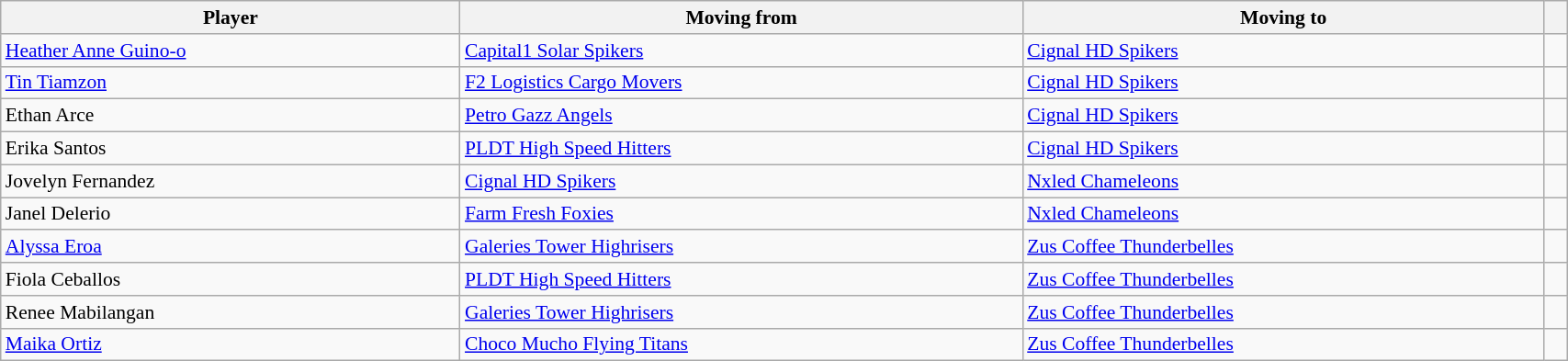<table class="wikitable" style="width:90%; font-size:90%; ">
<tr>
<th>Player</th>
<th>Moving from</th>
<th>Moving to</th>
<th class="unsortable"></th>
</tr>
<tr>
<td><a href='#'>Heather Anne Guino-o</a></td>
<td><a href='#'>Capital1 Solar Spikers</a></td>
<td><a href='#'>Cignal HD Spikers</a></td>
<td></td>
</tr>
<tr>
<td><a href='#'>Tin Tiamzon</a></td>
<td><a href='#'>F2 Logistics Cargo Movers</a></td>
<td><a href='#'>Cignal HD Spikers</a></td>
<td></td>
</tr>
<tr>
<td>Ethan Arce</td>
<td><a href='#'>Petro Gazz Angels</a></td>
<td><a href='#'>Cignal HD Spikers</a></td>
<td></td>
</tr>
<tr>
<td>Erika Santos</td>
<td><a href='#'>PLDT High Speed Hitters</a></td>
<td><a href='#'>Cignal HD Spikers</a></td>
<td></td>
</tr>
<tr>
<td>Jovelyn Fernandez</td>
<td><a href='#'>Cignal HD Spikers</a></td>
<td><a href='#'>Nxled Chameleons</a></td>
<td></td>
</tr>
<tr>
<td>Janel Delerio</td>
<td><a href='#'>Farm Fresh Foxies</a></td>
<td><a href='#'>Nxled Chameleons</a></td>
<td></td>
</tr>
<tr>
<td><a href='#'>Alyssa Eroa</a></td>
<td><a href='#'>Galeries Tower Highrisers</a></td>
<td><a href='#'>Zus Coffee Thunderbelles</a></td>
<td></td>
</tr>
<tr>
<td>Fiola Ceballos</td>
<td><a href='#'>PLDT High Speed Hitters</a></td>
<td><a href='#'>Zus Coffee Thunderbelles</a></td>
<td></td>
</tr>
<tr>
<td>Renee Mabilangan</td>
<td><a href='#'>Galeries Tower Highrisers</a></td>
<td><a href='#'>Zus Coffee Thunderbelles</a></td>
<td></td>
</tr>
<tr>
<td><a href='#'>Maika Ortiz</a></td>
<td><a href='#'>Choco Mucho Flying Titans</a></td>
<td><a href='#'>Zus Coffee Thunderbelles</a></td>
<td></td>
</tr>
</table>
